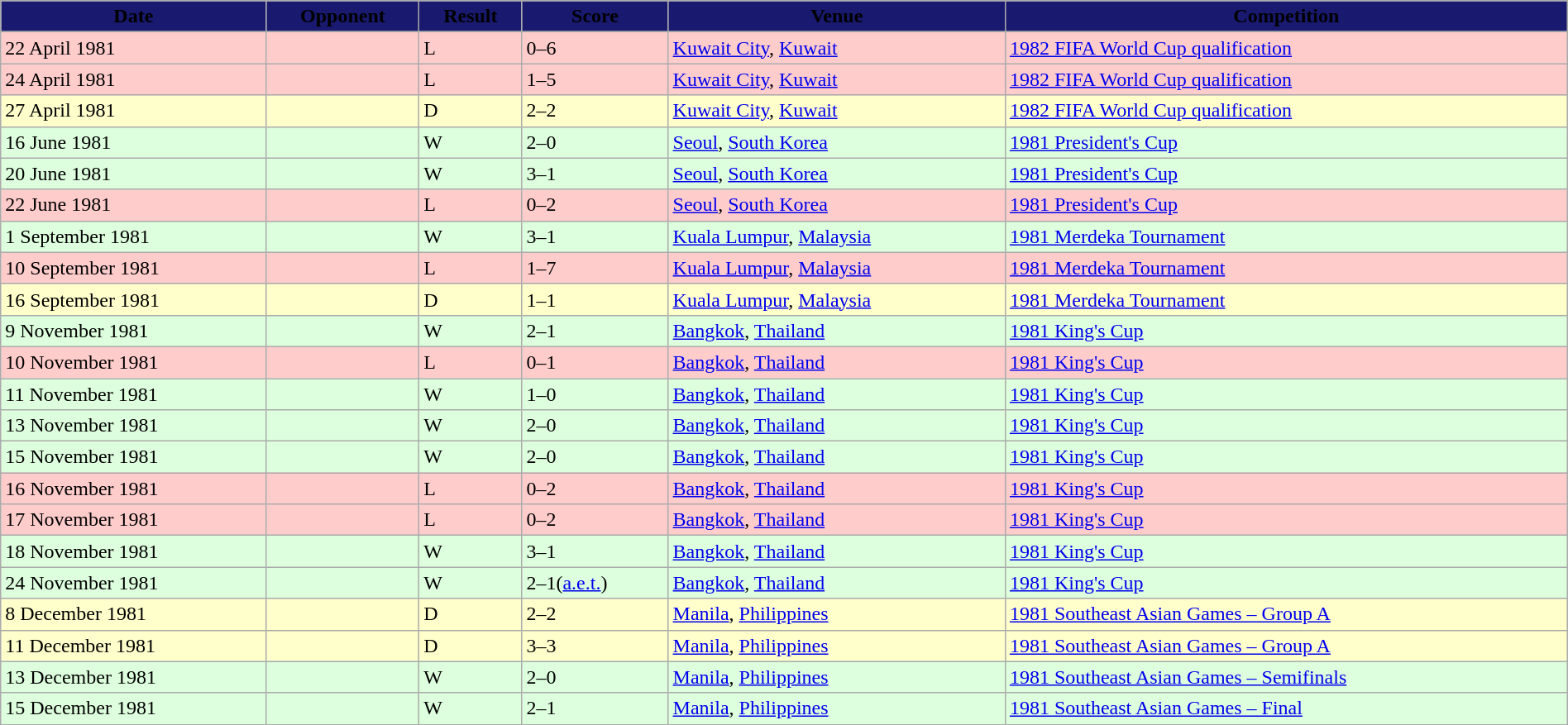<table width=100% class="wikitable">
<tr>
<th style="background:#191970;"><span>Date</span></th>
<th style="background:#191970;"><span>Opponent</span></th>
<th style="background:#191970;"><span>Result</span></th>
<th style="background:#191970;"><span>Score</span></th>
<th style="background:#191970;"><span>Venue</span></th>
<th style="background:#191970;"><span>Competition</span></th>
</tr>
<tr>
</tr>
<tr style="background:#fcc;">
<td>22 April 1981</td>
<td></td>
<td>L</td>
<td>0–6</td>
<td> <a href='#'>Kuwait City</a>, <a href='#'>Kuwait</a></td>
<td><a href='#'>1982 FIFA World Cup qualification</a></td>
</tr>
<tr style="background:#fcc;">
<td>24 April 1981</td>
<td></td>
<td>L</td>
<td>1–5</td>
<td> <a href='#'>Kuwait City</a>, <a href='#'>Kuwait</a></td>
<td><a href='#'>1982 FIFA World Cup qualification</a></td>
</tr>
<tr style="background:#ffc;">
<td>27 April 1981</td>
<td></td>
<td>D</td>
<td>2–2</td>
<td> <a href='#'>Kuwait City</a>, <a href='#'>Kuwait</a></td>
<td><a href='#'>1982 FIFA World Cup qualification</a></td>
</tr>
<tr style="background:#dfd;">
<td>16 June 1981</td>
<td></td>
<td>W</td>
<td>2–0</td>
<td> <a href='#'>Seoul</a>, <a href='#'>South Korea</a></td>
<td><a href='#'>1981 President's Cup</a></td>
</tr>
<tr style="background:#dfd;">
<td>20 June 1981</td>
<td></td>
<td>W</td>
<td>3–1</td>
<td> <a href='#'>Seoul</a>, <a href='#'>South Korea</a></td>
<td><a href='#'>1981 President's Cup</a></td>
</tr>
<tr style="background:#fcc;">
<td>22 June 1981</td>
<td></td>
<td>L</td>
<td>0–2</td>
<td> <a href='#'>Seoul</a>, <a href='#'>South Korea</a></td>
<td><a href='#'>1981 President's Cup</a></td>
</tr>
<tr style="background:#dfd;">
<td>1 September 1981</td>
<td></td>
<td>W</td>
<td>3–1</td>
<td> <a href='#'>Kuala Lumpur</a>, <a href='#'>Malaysia</a></td>
<td><a href='#'>1981 Merdeka Tournament</a></td>
</tr>
<tr style="background:#fcc;">
<td>10 September 1981</td>
<td></td>
<td>L</td>
<td>1–7</td>
<td> <a href='#'>Kuala Lumpur</a>, <a href='#'>Malaysia</a></td>
<td><a href='#'>1981 Merdeka Tournament</a></td>
</tr>
<tr style="background:#ffc;">
<td>16 September 1981</td>
<td></td>
<td>D</td>
<td>1–1</td>
<td> <a href='#'>Kuala Lumpur</a>, <a href='#'>Malaysia</a></td>
<td><a href='#'>1981 Merdeka Tournament</a></td>
</tr>
<tr style="background:#dfd;">
<td>9 November 1981</td>
<td></td>
<td>W</td>
<td>2–1</td>
<td> <a href='#'>Bangkok</a>, <a href='#'>Thailand</a></td>
<td><a href='#'>1981 King's Cup</a></td>
</tr>
<tr style="background:#fcc;">
<td>10 November 1981</td>
<td></td>
<td>L</td>
<td>0–1</td>
<td> <a href='#'>Bangkok</a>, <a href='#'>Thailand</a></td>
<td><a href='#'>1981 King's Cup</a></td>
</tr>
<tr style="background:#dfd;">
<td>11 November 1981</td>
<td></td>
<td>W</td>
<td>1–0</td>
<td> <a href='#'>Bangkok</a>, <a href='#'>Thailand</a></td>
<td><a href='#'>1981 King's Cup</a></td>
</tr>
<tr style="background:#dfd;">
<td>13 November 1981</td>
<td></td>
<td>W</td>
<td>2–0</td>
<td> <a href='#'>Bangkok</a>, <a href='#'>Thailand</a></td>
<td><a href='#'>1981 King's Cup</a></td>
</tr>
<tr style="background:#dfd;">
<td>15 November 1981</td>
<td></td>
<td>W</td>
<td>2–0</td>
<td> <a href='#'>Bangkok</a>, <a href='#'>Thailand</a></td>
<td><a href='#'>1981 King's Cup</a></td>
</tr>
<tr style="background:#fcc;">
<td>16 November 1981</td>
<td></td>
<td>L</td>
<td>0–2</td>
<td> <a href='#'>Bangkok</a>, <a href='#'>Thailand</a></td>
<td><a href='#'>1981 King's Cup</a></td>
</tr>
<tr style="background:#fcc;">
<td>17 November 1981</td>
<td></td>
<td>L</td>
<td>0–2</td>
<td> <a href='#'>Bangkok</a>, <a href='#'>Thailand</a></td>
<td><a href='#'>1981 King's Cup</a></td>
</tr>
<tr style="background:#dfd;">
<td>18 November 1981</td>
<td></td>
<td>W</td>
<td>3–1</td>
<td> <a href='#'>Bangkok</a>, <a href='#'>Thailand</a></td>
<td><a href='#'>1981 King's Cup</a></td>
</tr>
<tr style="background:#dfd;">
<td>24 November 1981</td>
<td></td>
<td>W</td>
<td>2–1(<a href='#'>a.e.t.</a>)</td>
<td> <a href='#'>Bangkok</a>, <a href='#'>Thailand</a></td>
<td><a href='#'>1981 King's Cup</a></td>
</tr>
<tr style="background:#ffc;">
<td>8 December 1981</td>
<td></td>
<td>D</td>
<td>2–2</td>
<td> <a href='#'>Manila</a>, <a href='#'>Philippines</a></td>
<td><a href='#'>1981 Southeast Asian Games – Group A</a></td>
</tr>
<tr style="background:#ffc;">
<td>11 December 1981</td>
<td></td>
<td>D</td>
<td>3–3</td>
<td> <a href='#'>Manila</a>, <a href='#'>Philippines</a></td>
<td><a href='#'>1981 Southeast Asian Games – Group A</a></td>
</tr>
<tr style="background:#dfd;">
<td>13 December 1981</td>
<td></td>
<td>W</td>
<td>2–0</td>
<td> <a href='#'>Manila</a>, <a href='#'>Philippines</a></td>
<td><a href='#'>1981 Southeast Asian Games – Semifinals</a></td>
</tr>
<tr style="background:#dfd;">
<td>15 December 1981</td>
<td></td>
<td>W</td>
<td>2–1</td>
<td> <a href='#'>Manila</a>, <a href='#'>Philippines</a></td>
<td><a href='#'>1981 Southeast Asian Games – Final</a></td>
</tr>
</table>
